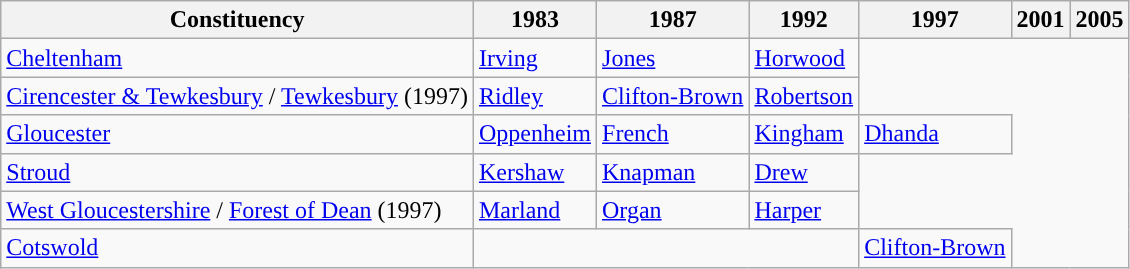<table class="wikitable">
<tr>
<th>Constituency</th>
<th>1983</th>
<th>1987</th>
<th>1992</th>
<th>1997</th>
<th>2001</th>
<th>2005</th>
</tr>
<tr>
<td><a href='#'>Cheltenham</a></td>
<td><a href='#'>Irving</a></td>
<td><a href='#'>Jones</a></td>
<td><a href='#'>Horwood</a></td>
</tr>
<tr>
<td><a href='#'>Cirencester & Tewkesbury</a> / <a href='#'>Tewkesbury</a> (1997)</td>
<td><a href='#'>Ridley</a></td>
<td><a href='#'>Clifton-Brown</a></td>
<td><a href='#'>Robertson</a></td>
</tr>
<tr>
<td><a href='#'>Gloucester</a></td>
<td><a href='#'>Oppenheim</a></td>
<td><a href='#'>French</a></td>
<td><a href='#'>Kingham</a></td>
<td><a href='#'>Dhanda</a></td>
</tr>
<tr>
<td><a href='#'>Stroud</a></td>
<td><a href='#'>Kershaw</a></td>
<td><a href='#'>Knapman</a></td>
<td><a href='#'>Drew</a></td>
</tr>
<tr>
<td><a href='#'>West Gloucestershire</a> / <a href='#'>Forest of Dean</a> (1997)</td>
<td><a href='#'>Marland</a></td>
<td><a href='#'>Organ</a></td>
<td><a href='#'>Harper</a></td>
</tr>
<tr>
<td><a href='#'>Cotswold</a></td>
<td colspan="3"></td>
<td><a href='#'>Clifton-Brown</a></td>
</tr>
</table>
